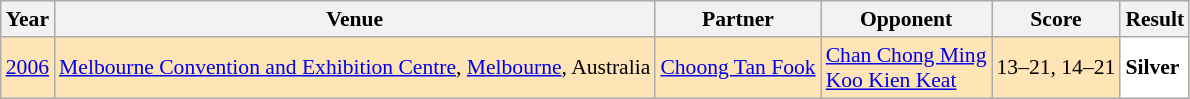<table class="sortable wikitable" style="font-size: 90%;">
<tr>
<th>Year</th>
<th>Venue</th>
<th>Partner</th>
<th>Opponent</th>
<th>Score</th>
<th>Result</th>
</tr>
<tr style="background:#FFE4B5">
<td align="center"><a href='#'>2006</a></td>
<td align="left"><a href='#'>Melbourne Convention and Exhibition Centre</a>, <a href='#'>Melbourne</a>, Australia</td>
<td align="left"> <a href='#'>Choong Tan Fook</a></td>
<td align="left"> <a href='#'>Chan Chong Ming</a><br> <a href='#'>Koo Kien Keat</a></td>
<td align="left">13–21, 14–21</td>
<td style="text-align:left; background:white"> <strong>Silver</strong></td>
</tr>
</table>
